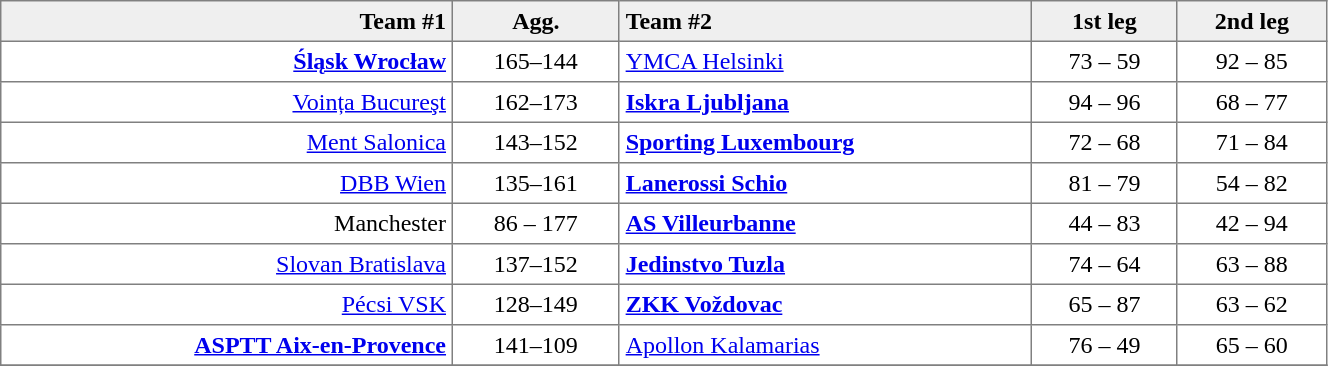<table border=1 cellspacing=0 cellpadding=4 style="border-collapse: collapse;" width=70%>
<tr bgcolor="efefef">
<th align=right>Team #1</th>
<th>Agg.</th>
<th align=left>Team #2</th>
<th>1st leg</th>
<th>2nd leg</th>
</tr>
<tr>
<td align=right><strong><a href='#'>Śląsk Wrocław</a></strong> </td>
<td align=center>165–144</td>
<td> <a href='#'>YMCA Helsinki</a></td>
<td align=center>73 – 59</td>
<td align=center>92 – 85</td>
</tr>
<tr>
<td align=right><a href='#'>Voința Bucureşt</a> </td>
<td align=center>162–173</td>
<td> <strong><a href='#'>Iskra Ljubljana</a></strong></td>
<td align=center>94 – 96</td>
<td align=center>68 – 77</td>
</tr>
<tr>
<td align=right><a href='#'>Ment Salonica</a> </td>
<td align=center>143–152</td>
<td> <strong><a href='#'>Sporting Luxembourg</a></strong></td>
<td align=center>72 – 68</td>
<td align=center>71 – 84</td>
</tr>
<tr>
<td align=right><a href='#'>DBB Wien</a> </td>
<td align=center>135–161</td>
<td> <strong><a href='#'>Lanerossi Schio</a></strong></td>
<td align=center>81 – 79</td>
<td align=center>54 – 82</td>
</tr>
<tr>
<td align=right>Manchester </td>
<td align=center>86 – 177</td>
<td> <strong><a href='#'>AS Villeurbanne</a></strong></td>
<td align=center>44 – 83</td>
<td align=center>42 – 94</td>
</tr>
<tr>
<td align=right><a href='#'>Slovan Bratislava</a> </td>
<td align=center>137–152</td>
<td> <strong><a href='#'>Jedinstvo Tuzla</a></strong></td>
<td align=center>74 – 64</td>
<td align=center>63 – 88</td>
</tr>
<tr>
<td align=right><a href='#'>Pécsi VSK</a> </td>
<td align=center>128–149</td>
<td> <strong><a href='#'>ZKK Voždovac</a></strong></td>
<td align=center>65 – 87</td>
<td align=center>63 – 62</td>
</tr>
<tr>
<td align=right><strong><a href='#'>ASPTT Aix-en-Provence</a></strong> </td>
<td align=center>141–109</td>
<td> <a href='#'>Apollon Kalamarias</a></td>
<td align=center>76 – 49</td>
<td align=center>65 – 60</td>
</tr>
<tr>
</tr>
</table>
